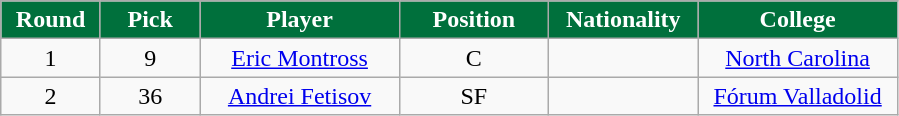<table class="wikitable sortable sortable">
<tr>
<th style="background:#00703C; color:white" width="10%">Round</th>
<th style="background:#00703C; color:white" width="10%">Pick</th>
<th style="background:#00703C; color:white" width="20%">Player</th>
<th style="background:#00703C; color:white" width="15%">Position</th>
<th style="background:#00703C; color:white" width="15%">Nationality</th>
<th style="background:#00703C; color:white" width="20%">College</th>
</tr>
<tr style="text-align: center">
<td>1</td>
<td>9</td>
<td><a href='#'>Eric Montross</a></td>
<td>C</td>
<td></td>
<td><a href='#'>North Carolina</a></td>
</tr>
<tr style="text-align: center">
<td>2</td>
<td>36</td>
<td><a href='#'>Andrei Fetisov</a></td>
<td>SF</td>
<td></td>
<td><a href='#'>Fórum Valladolid</a></td>
</tr>
</table>
